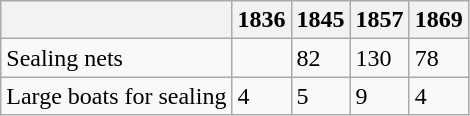<table class="wikitable">
<tr>
<th></th>
<th>1836</th>
<th>1845</th>
<th>1857</th>
<th>1869</th>
</tr>
<tr>
<td>Sealing nets</td>
<td></td>
<td>82</td>
<td>130</td>
<td>78</td>
</tr>
<tr>
<td>Large boats for sealing</td>
<td>4</td>
<td>5</td>
<td>9</td>
<td>4</td>
</tr>
</table>
